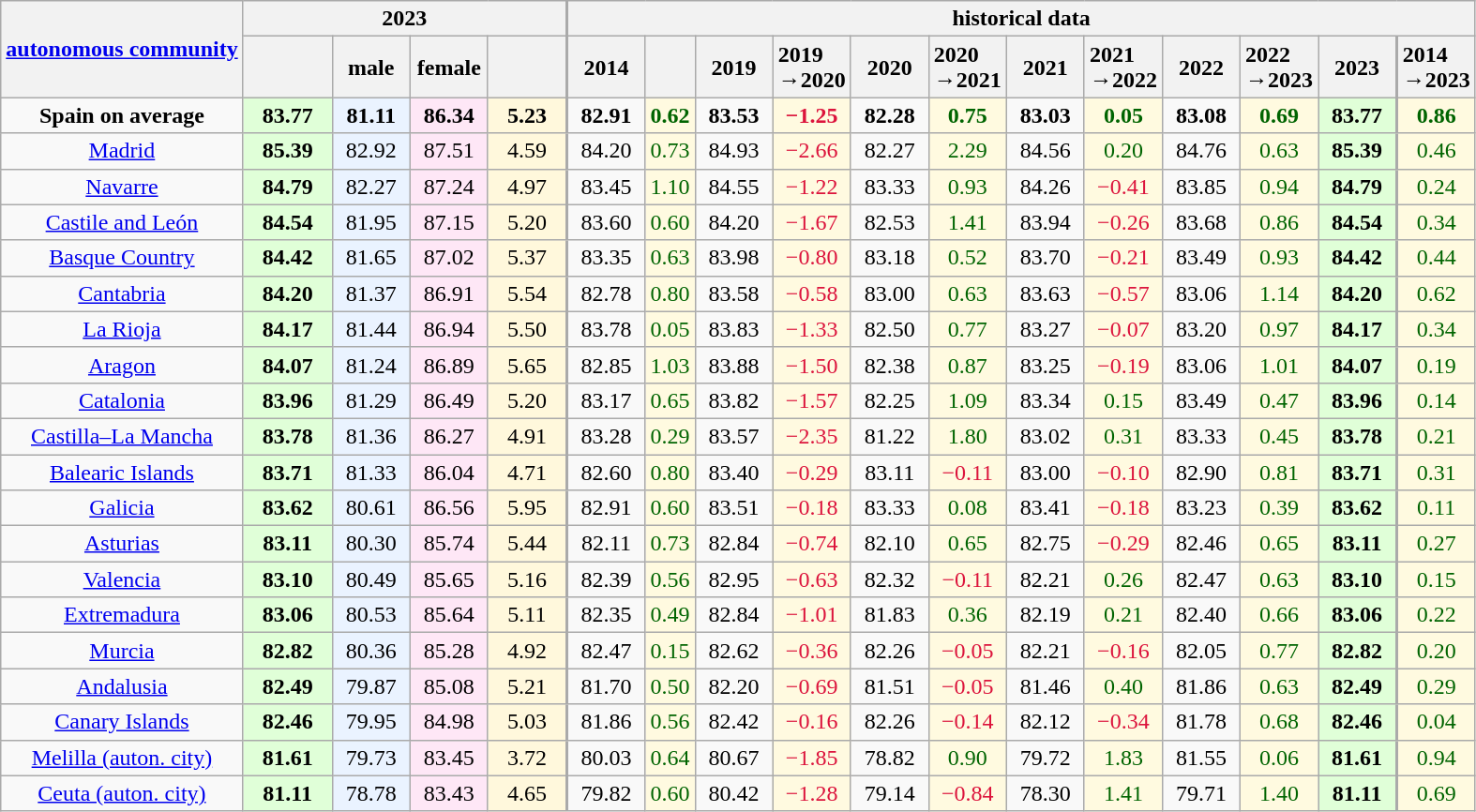<table class="wikitable sortable mw-datatable static-row-numbers sort-under col1left col7right col9right col11right col13right col15right" style="text-align:center;">
<tr>
<th rowspan=2 style="vertical-align:middle;"><a href='#'>autonomous community</a></th>
<th colspan=4>2023</th>
<th colspan=12 style="border-left-width:2px;">historical data</th>
</tr>
<tr>
<th style="vertical-align:middle;width:3.5em;"></th>
<th style="vertical-align:middle;width:3em;">male</th>
<th style="vertical-align:middle;width:3em;">female</th>
<th style="width:3em;"></th>
<th style="border-left-width:2px;width:3em;vertical-align:middle;">2014</th>
<th style="text-align:left;"></th>
<th style="vertical-align:middle;width:3em;">2019</th>
<th style="text-align:left;">2019<br>→2020</th>
<th style="vertical-align:middle;width:3em;">2020</th>
<th style="text-align:left;">2020<br>→2021</th>
<th style="vertical-align:middle;width:3em;">2021</th>
<th style="text-align:left;">2021<br>→2022</th>
<th style="vertical-align:middle;width:3em;">2022</th>
<th style="text-align:left;">2022<br>→2023</th>
<th style="vertical-align:middle;width:3em;">2023</th>
<th style="text-align:left;border-left-width:2px;">2014<br>→2023</th>
</tr>
<tr class=static-row-header>
<td><strong>Spain on average</strong></td>
<td style="background:#e0ffd8;"><strong>83.77</strong></td>
<td style="background:#eaf3ff;"><strong>81.11</strong></td>
<td style="background:#fee7f6;"><strong>86.34</strong></td>
<td style="background:#fff8dc;"><strong>5.23</strong></td>
<td style="border-left-width:2px;"><strong>82.91</strong></td>
<td style="background:#fffae0;color:darkgreen;"><strong>0.62</strong></td>
<td><strong>83.53</strong></td>
<td style="background:#fffae0;color:crimson;"><strong>−1.25</strong></td>
<td><strong>82.28</strong></td>
<td style="background:#fffae0;color:darkgreen;"><strong>0.75</strong></td>
<td><strong>83.03</strong></td>
<td style="background:#fffae0;color:darkgreen;"><strong>0.05</strong></td>
<td><strong>83.08</strong></td>
<td style="background:#fffae0;color:darkgreen;"><strong>0.69</strong></td>
<td style="background:#e0ffd8;"><strong>83.77</strong></td>
<td style="background:#fffae0;color:darkgreen;border-left-width:2px;"><strong>0.86</strong></td>
</tr>
<tr>
<td><a href='#'>Madrid</a></td>
<td style="background:#e0ffd8;"><strong>85.39</strong></td>
<td style="background:#eaf3ff;">82.92</td>
<td style="background:#fee7f6;">87.51</td>
<td style="background:#fff8dc;">4.59</td>
<td style="border-left-width:2px;">84.20</td>
<td style="background:#fffae0;color:darkgreen;">0.73</td>
<td>84.93</td>
<td style="background:#fffae0;color:crimson;">−2.66</td>
<td>82.27</td>
<td style="background:#fffae0;color:darkgreen;">2.29</td>
<td>84.56</td>
<td style="background:#fffae0;color:darkgreen;">0.20</td>
<td>84.76</td>
<td style="background:#fffae0;color:darkgreen;">0.63</td>
<td style="background:#e0ffd8;"><strong>85.39</strong></td>
<td style="background:#fffae0;color:darkgreen;border-left-width:2px;">0.46</td>
</tr>
<tr>
<td><a href='#'>Navarre</a></td>
<td style="background:#e0ffd8;"><strong>84.79</strong></td>
<td style="background:#eaf3ff;">82.27</td>
<td style="background:#fee7f6;">87.24</td>
<td style="background:#fff8dc;">4.97</td>
<td style="border-left-width:2px;">83.45</td>
<td style="background:#fffae0;color:darkgreen;">1.10</td>
<td>84.55</td>
<td style="background:#fffae0;color:crimson;">−1.22</td>
<td>83.33</td>
<td style="background:#fffae0;color:darkgreen;">0.93</td>
<td>84.26</td>
<td style="background:#fffae0;color:crimson;">−0.41</td>
<td>83.85</td>
<td style="background:#fffae0;color:darkgreen;">0.94</td>
<td style="background:#e0ffd8;"><strong>84.79</strong></td>
<td style="background:#fffae0;color:darkgreen;border-left-width:2px;">0.24</td>
</tr>
<tr>
<td><a href='#'>Castile and León</a></td>
<td style="background:#e0ffd8;"><strong>84.54</strong></td>
<td style="background:#eaf3ff;">81.95</td>
<td style="background:#fee7f6;">87.15</td>
<td style="background:#fff8dc;">5.20</td>
<td style="border-left-width:2px;">83.60</td>
<td style="background:#fffae0;color:darkgreen;">0.60</td>
<td>84.20</td>
<td style="background:#fffae0;color:crimson;">−1.67</td>
<td>82.53</td>
<td style="background:#fffae0;color:darkgreen;">1.41</td>
<td>83.94</td>
<td style="background:#fffae0;color:crimson;">−0.26</td>
<td>83.68</td>
<td style="background:#fffae0;color:darkgreen;">0.86</td>
<td style="background:#e0ffd8;"><strong>84.54</strong></td>
<td style="background:#fffae0;color:darkgreen;border-left-width:2px;">0.34</td>
</tr>
<tr>
<td><a href='#'>Basque Country</a></td>
<td style="background:#e0ffd8;"><strong>84.42</strong></td>
<td style="background:#eaf3ff;">81.65</td>
<td style="background:#fee7f6;">87.02</td>
<td style="background:#fff8dc;">5.37</td>
<td style="border-left-width:2px;">83.35</td>
<td style="background:#fffae0;color:darkgreen;">0.63</td>
<td>83.98</td>
<td style="background:#fffae0;color:crimson;">−0.80</td>
<td>83.18</td>
<td style="background:#fffae0;color:darkgreen;">0.52</td>
<td>83.70</td>
<td style="background:#fffae0;color:crimson;">−0.21</td>
<td>83.49</td>
<td style="background:#fffae0;color:darkgreen;">0.93</td>
<td style="background:#e0ffd8;"><strong>84.42</strong></td>
<td style="background:#fffae0;color:darkgreen;border-left-width:2px;">0.44</td>
</tr>
<tr>
<td><a href='#'>Cantabria</a></td>
<td style="background:#e0ffd8;"><strong>84.20</strong></td>
<td style="background:#eaf3ff;">81.37</td>
<td style="background:#fee7f6;">86.91</td>
<td style="background:#fff8dc;">5.54</td>
<td style="border-left-width:2px;">82.78</td>
<td style="background:#fffae0;color:darkgreen;">0.80</td>
<td>83.58</td>
<td style="background:#fffae0;color:crimson;">−0.58</td>
<td>83.00</td>
<td style="background:#fffae0;color:darkgreen;">0.63</td>
<td>83.63</td>
<td style="background:#fffae0;color:crimson;">−0.57</td>
<td>83.06</td>
<td style="background:#fffae0;color:darkgreen;">1.14</td>
<td style="background:#e0ffd8;"><strong>84.20</strong></td>
<td style="background:#fffae0;color:darkgreen;border-left-width:2px;">0.62</td>
</tr>
<tr>
<td><a href='#'>La Rioja</a></td>
<td style="background:#e0ffd8;"><strong>84.17</strong></td>
<td style="background:#eaf3ff;">81.44</td>
<td style="background:#fee7f6;">86.94</td>
<td style="background:#fff8dc;">5.50</td>
<td style="border-left-width:2px;">83.78</td>
<td style="background:#fffae0;color:darkgreen;">0.05</td>
<td>83.83</td>
<td style="background:#fffae0;color:crimson;">−1.33</td>
<td>82.50</td>
<td style="background:#fffae0;color:darkgreen;">0.77</td>
<td>83.27</td>
<td style="background:#fffae0;color:crimson;">−0.07</td>
<td>83.20</td>
<td style="background:#fffae0;color:darkgreen;">0.97</td>
<td style="background:#e0ffd8;"><strong>84.17</strong></td>
<td style="background:#fffae0;color:darkgreen;border-left-width:2px;">0.34</td>
</tr>
<tr>
<td><a href='#'>Aragon</a></td>
<td style="background:#e0ffd8;"><strong>84.07</strong></td>
<td style="background:#eaf3ff;">81.24</td>
<td style="background:#fee7f6;">86.89</td>
<td style="background:#fff8dc;">5.65</td>
<td style="border-left-width:2px;">82.85</td>
<td style="background:#fffae0;color:darkgreen;">1.03</td>
<td>83.88</td>
<td style="background:#fffae0;color:crimson;">−1.50</td>
<td>82.38</td>
<td style="background:#fffae0;color:darkgreen;">0.87</td>
<td>83.25</td>
<td style="background:#fffae0;color:crimson;">−0.19</td>
<td>83.06</td>
<td style="background:#fffae0;color:darkgreen;">1.01</td>
<td style="background:#e0ffd8;"><strong>84.07</strong></td>
<td style="background:#fffae0;color:darkgreen;border-left-width:2px;">0.19</td>
</tr>
<tr>
<td><a href='#'>Catalonia</a></td>
<td style="background:#e0ffd8;"><strong>83.96</strong></td>
<td style="background:#eaf3ff;">81.29</td>
<td style="background:#fee7f6;">86.49</td>
<td style="background:#fff8dc;">5.20</td>
<td style="border-left-width:2px;">83.17</td>
<td style="background:#fffae0;color:darkgreen;">0.65</td>
<td>83.82</td>
<td style="background:#fffae0;color:crimson;">−1.57</td>
<td>82.25</td>
<td style="background:#fffae0;color:darkgreen;">1.09</td>
<td>83.34</td>
<td style="background:#fffae0;color:darkgreen;">0.15</td>
<td>83.49</td>
<td style="background:#fffae0;color:darkgreen;">0.47</td>
<td style="background:#e0ffd8;"><strong>83.96</strong></td>
<td style="background:#fffae0;color:darkgreen;border-left-width:2px;">0.14</td>
</tr>
<tr>
<td><a href='#'>Castilla–La Mancha</a></td>
<td style="background:#e0ffd8;"><strong>83.78</strong></td>
<td style="background:#eaf3ff;">81.36</td>
<td style="background:#fee7f6;">86.27</td>
<td style="background:#fff8dc;">4.91</td>
<td style="border-left-width:2px;">83.28</td>
<td style="background:#fffae0;color:darkgreen;">0.29</td>
<td>83.57</td>
<td style="background:#fffae0;color:crimson;">−2.35</td>
<td>81.22</td>
<td style="background:#fffae0;color:darkgreen;">1.80</td>
<td>83.02</td>
<td style="background:#fffae0;color:darkgreen;">0.31</td>
<td>83.33</td>
<td style="background:#fffae0;color:darkgreen;">0.45</td>
<td style="background:#e0ffd8;"><strong>83.78</strong></td>
<td style="background:#fffae0;color:darkgreen;border-left-width:2px;">0.21</td>
</tr>
<tr>
<td><a href='#'>Balearic Islands</a></td>
<td style="background:#e0ffd8;"><strong>83.71</strong></td>
<td style="background:#eaf3ff;">81.33</td>
<td style="background:#fee7f6;">86.04</td>
<td style="background:#fff8dc;">4.71</td>
<td style="border-left-width:2px;">82.60</td>
<td style="background:#fffae0;color:darkgreen;">0.80</td>
<td>83.40</td>
<td style="background:#fffae0;color:crimson;">−0.29</td>
<td>83.11</td>
<td style="background:#fffae0;color:crimson;">−0.11</td>
<td>83.00</td>
<td style="background:#fffae0;color:crimson;">−0.10</td>
<td>82.90</td>
<td style="background:#fffae0;color:darkgreen;">0.81</td>
<td style="background:#e0ffd8;"><strong>83.71</strong></td>
<td style="background:#fffae0;color:darkgreen;border-left-width:2px;">0.31</td>
</tr>
<tr>
<td><a href='#'>Galicia</a></td>
<td style="background:#e0ffd8;"><strong>83.62</strong></td>
<td style="background:#eaf3ff;">80.61</td>
<td style="background:#fee7f6;">86.56</td>
<td style="background:#fff8dc;">5.95</td>
<td style="border-left-width:2px;">82.91</td>
<td style="background:#fffae0;color:darkgreen;">0.60</td>
<td>83.51</td>
<td style="background:#fffae0;color:crimson;">−0.18</td>
<td>83.33</td>
<td style="background:#fffae0;color:darkgreen;">0.08</td>
<td>83.41</td>
<td style="background:#fffae0;color:crimson;">−0.18</td>
<td>83.23</td>
<td style="background:#fffae0;color:darkgreen;">0.39</td>
<td style="background:#e0ffd8;"><strong>83.62</strong></td>
<td style="background:#fffae0;color:darkgreen;border-left-width:2px;">0.11</td>
</tr>
<tr>
<td><a href='#'>Asturias</a></td>
<td style="background:#e0ffd8;"><strong>83.11</strong></td>
<td style="background:#eaf3ff;">80.30</td>
<td style="background:#fee7f6;">85.74</td>
<td style="background:#fff8dc;">5.44</td>
<td style="border-left-width:2px;">82.11</td>
<td style="background:#fffae0;color:darkgreen;">0.73</td>
<td>82.84</td>
<td style="background:#fffae0;color:crimson;">−0.74</td>
<td>82.10</td>
<td style="background:#fffae0;color:darkgreen;">0.65</td>
<td>82.75</td>
<td style="background:#fffae0;color:crimson;">−0.29</td>
<td>82.46</td>
<td style="background:#fffae0;color:darkgreen;">0.65</td>
<td style="background:#e0ffd8;"><strong>83.11</strong></td>
<td style="background:#fffae0;color:darkgreen;border-left-width:2px;">0.27</td>
</tr>
<tr>
<td><a href='#'>Valencia</a></td>
<td style="background:#e0ffd8;"><strong>83.10</strong></td>
<td style="background:#eaf3ff;">80.49</td>
<td style="background:#fee7f6;">85.65</td>
<td style="background:#fff8dc;">5.16</td>
<td style="border-left-width:2px;">82.39</td>
<td style="background:#fffae0;color:darkgreen;">0.56</td>
<td>82.95</td>
<td style="background:#fffae0;color:crimson;">−0.63</td>
<td>82.32</td>
<td style="background:#fffae0;color:crimson;">−0.11</td>
<td>82.21</td>
<td style="background:#fffae0;color:darkgreen;">0.26</td>
<td>82.47</td>
<td style="background:#fffae0;color:darkgreen;">0.63</td>
<td style="background:#e0ffd8;"><strong>83.10</strong></td>
<td style="background:#fffae0;color:darkgreen;border-left-width:2px;">0.15</td>
</tr>
<tr>
<td><a href='#'>Extremadura</a></td>
<td style="background:#e0ffd8;"><strong>83.06</strong></td>
<td style="background:#eaf3ff;">80.53</td>
<td style="background:#fee7f6;">85.64</td>
<td style="background:#fff8dc;">5.11</td>
<td style="border-left-width:2px;">82.35</td>
<td style="background:#fffae0;color:darkgreen;">0.49</td>
<td>82.84</td>
<td style="background:#fffae0;color:crimson;">−1.01</td>
<td>81.83</td>
<td style="background:#fffae0;color:darkgreen;">0.36</td>
<td>82.19</td>
<td style="background:#fffae0;color:darkgreen;">0.21</td>
<td>82.40</td>
<td style="background:#fffae0;color:darkgreen;">0.66</td>
<td style="background:#e0ffd8;"><strong>83.06</strong></td>
<td style="background:#fffae0;color:darkgreen;border-left-width:2px;">0.22</td>
</tr>
<tr>
<td><a href='#'>Murcia</a></td>
<td style="background:#e0ffd8;"><strong>82.82</strong></td>
<td style="background:#eaf3ff;">80.36</td>
<td style="background:#fee7f6;">85.28</td>
<td style="background:#fff8dc;">4.92</td>
<td style="border-left-width:2px;">82.47</td>
<td style="background:#fffae0;color:darkgreen;">0.15</td>
<td>82.62</td>
<td style="background:#fffae0;color:crimson;">−0.36</td>
<td>82.26</td>
<td style="background:#fffae0;color:crimson;">−0.05</td>
<td>82.21</td>
<td style="background:#fffae0;color:crimson;">−0.16</td>
<td>82.05</td>
<td style="background:#fffae0;color:darkgreen;">0.77</td>
<td style="background:#e0ffd8;"><strong>82.82</strong></td>
<td style="background:#fffae0;color:darkgreen;border-left-width:2px;">0.20</td>
</tr>
<tr>
<td><a href='#'>Andalusia</a></td>
<td style="background:#e0ffd8;"><strong>82.49</strong></td>
<td style="background:#eaf3ff;">79.87</td>
<td style="background:#fee7f6;">85.08</td>
<td style="background:#fff8dc;">5.21</td>
<td style="border-left-width:2px;">81.70</td>
<td style="background:#fffae0;color:darkgreen;">0.50</td>
<td>82.20</td>
<td style="background:#fffae0;color:crimson;">−0.69</td>
<td>81.51</td>
<td style="background:#fffae0;color:crimson;">−0.05</td>
<td>81.46</td>
<td style="background:#fffae0;color:darkgreen;">0.40</td>
<td>81.86</td>
<td style="background:#fffae0;color:darkgreen;">0.63</td>
<td style="background:#e0ffd8;"><strong>82.49</strong></td>
<td style="background:#fffae0;color:darkgreen;border-left-width:2px;">0.29</td>
</tr>
<tr>
<td><a href='#'>Canary Islands</a></td>
<td style="background:#e0ffd8;"><strong>82.46</strong></td>
<td style="background:#eaf3ff;">79.95</td>
<td style="background:#fee7f6;">84.98</td>
<td style="background:#fff8dc;">5.03</td>
<td style="border-left-width:2px;">81.86</td>
<td style="background:#fffae0;color:darkgreen;">0.56</td>
<td>82.42</td>
<td style="background:#fffae0;color:crimson;">−0.16</td>
<td>82.26</td>
<td style="background:#fffae0;color:crimson;">−0.14</td>
<td>82.12</td>
<td style="background:#fffae0;color:crimson;">−0.34</td>
<td>81.78</td>
<td style="background:#fffae0;color:darkgreen;">0.68</td>
<td style="background:#e0ffd8;"><strong>82.46</strong></td>
<td style="background:#fffae0;color:darkgreen;border-left-width:2px;">0.04</td>
</tr>
<tr>
<td><a href='#'>Melilla (auton. city)</a></td>
<td style="background:#e0ffd8;"><strong>81.61</strong></td>
<td style="background:#eaf3ff;">79.73</td>
<td style="background:#fee7f6;">83.45</td>
<td style="background:#fff8dc;">3.72</td>
<td style="border-left-width:2px;">80.03</td>
<td style="background:#fffae0;color:darkgreen;">0.64</td>
<td>80.67</td>
<td style="background:#fffae0;color:crimson;">−1.85</td>
<td>78.82</td>
<td style="background:#fffae0;color:darkgreen;">0.90</td>
<td>79.72</td>
<td style="background:#fffae0;color:darkgreen;">1.83</td>
<td>81.55</td>
<td style="background:#fffae0;color:darkgreen;">0.06</td>
<td style="background:#e0ffd8;"><strong>81.61</strong></td>
<td style="background:#fffae0;color:darkgreen;border-left-width:2px;">0.94</td>
</tr>
<tr>
<td><a href='#'>Ceuta (auton. city)</a></td>
<td style="background:#e0ffd8;"><strong>81.11</strong></td>
<td style="background:#eaf3ff;">78.78</td>
<td style="background:#fee7f6;">83.43</td>
<td style="background:#fff8dc;">4.65</td>
<td style="border-left-width:2px;">79.82</td>
<td style="background:#fffae0;color:darkgreen;">0.60</td>
<td>80.42</td>
<td style="background:#fffae0;color:crimson;">−1.28</td>
<td>79.14</td>
<td style="background:#fffae0;color:crimson;">−0.84</td>
<td>78.30</td>
<td style="background:#fffae0;color:darkgreen;">1.41</td>
<td>79.71</td>
<td style="background:#fffae0;color:darkgreen;">1.40</td>
<td style="background:#e0ffd8;"><strong>81.11</strong></td>
<td style="background:#fffae0;color:darkgreen;border-left-width:2px;">0.69</td>
</tr>
</table>
